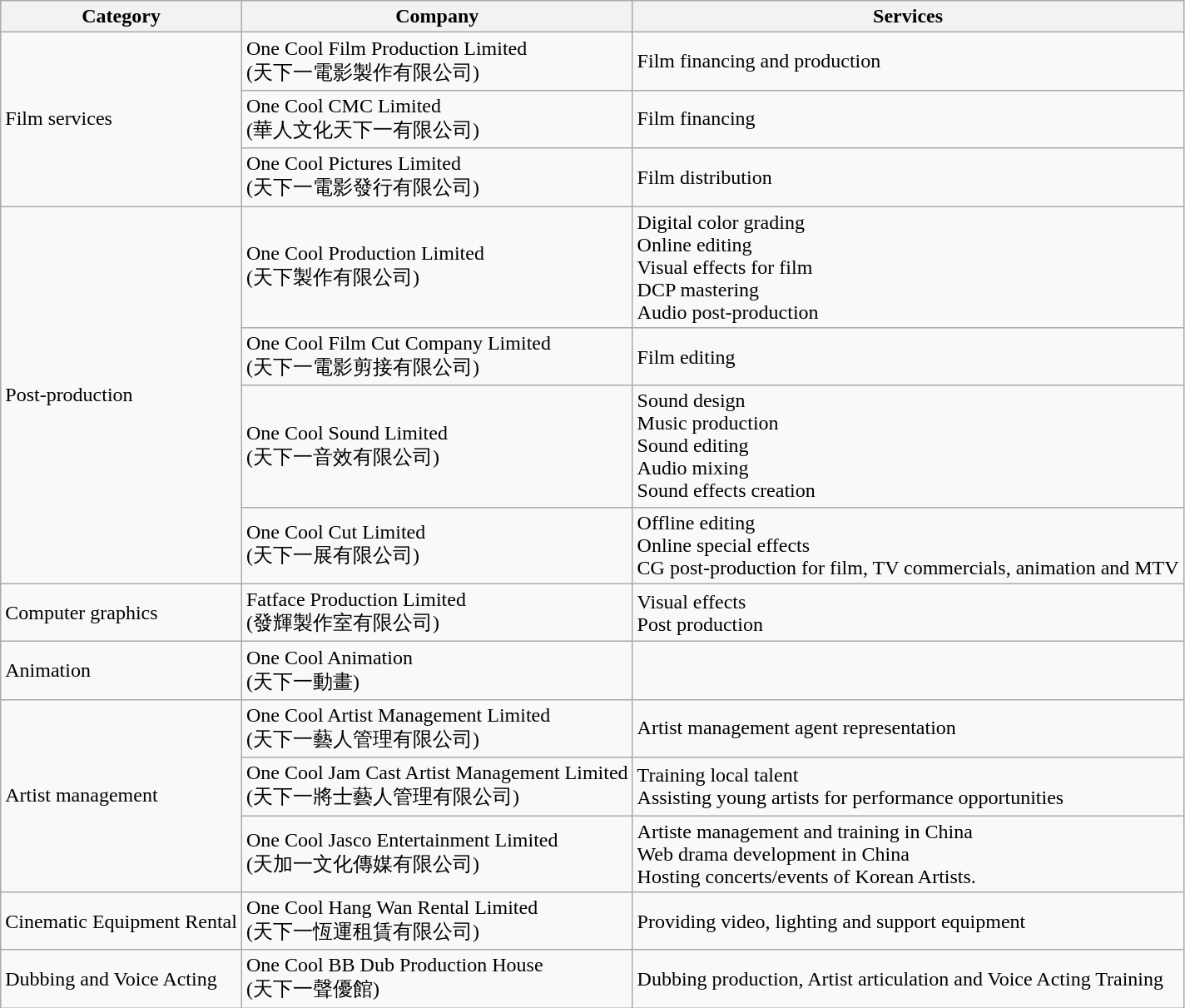<table class="wikitable">
<tr>
<th>Category</th>
<th>Company</th>
<th>Services</th>
</tr>
<tr>
<td rowspan=3>Film services</td>
<td>One Cool Film Production Limited<br>(天下一電影製作有限公司)</td>
<td>Film financing and production</td>
</tr>
<tr>
<td>One Cool CMC Limited<br>(華人文化天下一有限公司)</td>
<td>Film financing</td>
</tr>
<tr>
<td>One Cool Pictures Limited<br>(天下一電影發行有限公司)</td>
<td>Film distribution</td>
</tr>
<tr>
<td rowspan=4>Post-production</td>
<td>One Cool Production Limited<br>(天下製作有限公司)</td>
<td>Digital color grading<br>Online editing<br>Visual effects for film<br>DCP mastering<br>Audio post-production</td>
</tr>
<tr>
<td>One Cool Film Cut Company Limited<br>(天下一電影剪接有限公司)</td>
<td>Film editing</td>
</tr>
<tr>
<td>One Cool Sound Limited<br>(天下一音效有限公司)</td>
<td>Sound design<br>Music production<br>Sound editing<br>Audio mixing<br>Sound effects creation</td>
</tr>
<tr>
<td>One Cool Cut Limited<br>(天下一展有限公司)</td>
<td>Offline editing<br>Online special effects<br>CG post-production for film, TV commercials, animation and MTV</td>
</tr>
<tr>
<td>Computer graphics</td>
<td>Fatface Production Limited<br>(發輝製作室有限公司)</td>
<td>Visual effects<br>Post production</td>
</tr>
<tr>
<td>Animation</td>
<td>One Cool Animation<br>(天下一動畫)</td>
<td></td>
</tr>
<tr>
<td rowspan=3>Artist management</td>
<td>One Cool Artist Management Limited<br>(天下一藝人管理有限公司)</td>
<td>Artist management agent representation</td>
</tr>
<tr>
<td>One Cool Jam Cast Artist Management Limited<br>(天下一將士藝人管理有限公司)</td>
<td>Training local talent<br>Assisting young artists for performance opportunities</td>
</tr>
<tr>
<td>One Cool Jasco Entertainment Limited<br>(天加一文化傳媒有限公司)</td>
<td>Artiste management and training in China<br>Web drama development in China<br>Hosting concerts/events of Korean Artists.</td>
</tr>
<tr>
<td>Cinematic Equipment Rental</td>
<td>One Cool Hang Wan Rental Limited<br>(天下一恆運租賃有限公司)</td>
<td>Providing video, lighting and support equipment</td>
</tr>
<tr>
<td>Dubbing and Voice Acting</td>
<td>One Cool BB Dub Production House<br>(天下一聲優館)</td>
<td>Dubbing production, Artist articulation and Voice Acting Training</td>
</tr>
</table>
